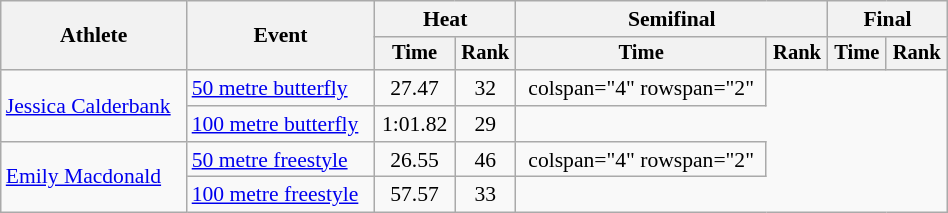<table class="wikitable" style="text-align:center; font-size:90%; width:50%;">
<tr>
<th rowspan="2">Athlete</th>
<th rowspan="2">Event</th>
<th colspan="2">Heat</th>
<th colspan="2">Semifinal</th>
<th colspan="2">Final</th>
</tr>
<tr style="font-size:95%">
<th>Time</th>
<th>Rank</th>
<th>Time</th>
<th>Rank</th>
<th>Time</th>
<th>Rank</th>
</tr>
<tr align=center>
<td align=left rowspan="2"><a href='#'>Jessica Calderbank</a></td>
<td align=left><a href='#'>50 metre butterfly</a></td>
<td>27.47</td>
<td>32</td>
<td>colspan="4" rowspan="2" </td>
</tr>
<tr align=center>
<td align=left><a href='#'>100 metre butterfly</a></td>
<td>1:01.82</td>
<td>29</td>
</tr>
<tr align=center>
<td align=left rowspan="2"><a href='#'>Emily Macdonald</a></td>
<td align=left><a href='#'>50 metre freestyle</a></td>
<td>26.55</td>
<td>46</td>
<td>colspan="4" rowspan="2" </td>
</tr>
<tr align=center>
<td align=left><a href='#'>100 metre freestyle</a></td>
<td>57.57</td>
<td>33</td>
</tr>
</table>
